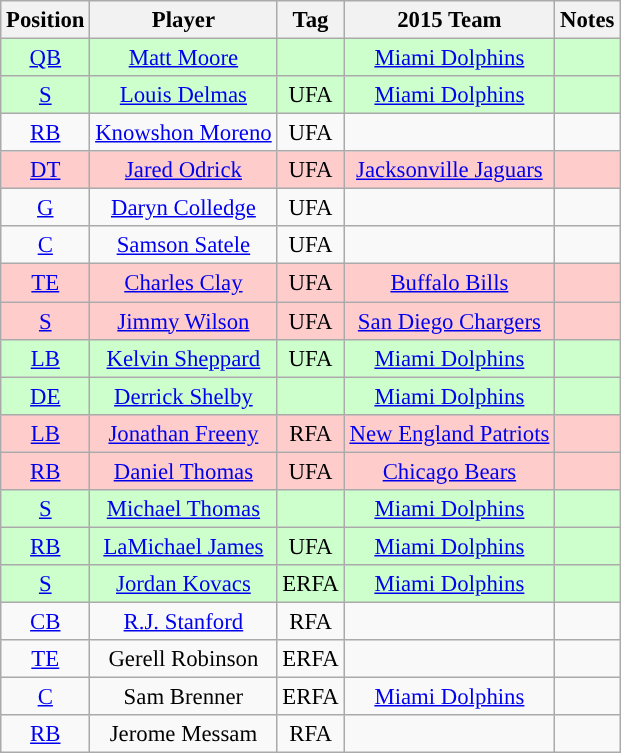<table class="wikitable" style="font-size: 95%; text-align: center;">
<tr>
<th>Position</th>
<th>Player</th>
<th>Tag</th>
<th>2015 Team</th>
<th>Notes</th>
</tr>
<tr style="background:#cfc;">
<td><a href='#'>QB</a></td>
<td><a href='#'>Matt Moore</a></td>
<td></td>
<td><a href='#'>Miami Dolphins</a></td>
<td></td>
</tr>
<tr style="background:#cfc;">
<td><a href='#'>S</a></td>
<td><a href='#'>Louis Delmas</a></td>
<td>UFA</td>
<td><a href='#'>Miami Dolphins</a></td>
<td></td>
</tr>
<tr style="background:#">
<td><a href='#'>RB</a></td>
<td><a href='#'>Knowshon Moreno</a></td>
<td>UFA</td>
<td></td>
<td></td>
</tr>
<tr style="background:#fcc;">
<td><a href='#'>DT</a></td>
<td><a href='#'>Jared Odrick</a></td>
<td>UFA</td>
<td><a href='#'>Jacksonville Jaguars</a></td>
<td></td>
</tr>
<tr style="background:#">
<td><a href='#'>G</a></td>
<td><a href='#'>Daryn Colledge</a></td>
<td>UFA</td>
<td></td>
<td></td>
</tr>
<tr style="background:#">
<td><a href='#'>C</a></td>
<td><a href='#'>Samson Satele</a></td>
<td>UFA</td>
<td></td>
<td></td>
</tr>
<tr style="background:#fcc;">
<td><a href='#'>TE</a></td>
<td><a href='#'>Charles Clay</a></td>
<td>UFA</td>
<td><a href='#'>Buffalo Bills</a></td>
<td></td>
</tr>
<tr style="background:#fcc;">
<td><a href='#'>S</a></td>
<td><a href='#'>Jimmy Wilson</a></td>
<td>UFA</td>
<td><a href='#'>San Diego Chargers</a></td>
<td></td>
</tr>
<tr style="background:#cfc;">
<td><a href='#'>LB</a></td>
<td><a href='#'>Kelvin Sheppard</a></td>
<td>UFA</td>
<td><a href='#'>Miami Dolphins</a></td>
<td></td>
</tr>
<tr style="background:#cfc;">
<td><a href='#'>DE</a></td>
<td><a href='#'>Derrick Shelby</a></td>
<td></td>
<td><a href='#'>Miami Dolphins</a></td>
<td></td>
</tr>
<tr style="background:#fcc;">
<td><a href='#'>LB</a></td>
<td><a href='#'>Jonathan Freeny</a></td>
<td>RFA</td>
<td><a href='#'>New England Patriots</a></td>
<td></td>
</tr>
<tr style="background:#fcc;">
<td><a href='#'>RB</a></td>
<td><a href='#'>Daniel Thomas</a></td>
<td>UFA</td>
<td><a href='#'>Chicago Bears</a></td>
<td></td>
</tr>
<tr style="background:#cfc;">
<td><a href='#'>S</a></td>
<td><a href='#'>Michael Thomas</a></td>
<td></td>
<td><a href='#'>Miami Dolphins</a></td>
<td></td>
</tr>
<tr style="background:#cfc;">
<td><a href='#'>RB</a></td>
<td><a href='#'>LaMichael James</a></td>
<td>UFA</td>
<td><a href='#'>Miami Dolphins</a></td>
<td></td>
</tr>
<tr style="background:#cfc;">
<td><a href='#'>S</a></td>
<td><a href='#'>Jordan Kovacs</a></td>
<td>ERFA</td>
<td><a href='#'>Miami Dolphins</a></td>
<td></td>
</tr>
<tr style="background:#">
<td><a href='#'>CB</a></td>
<td><a href='#'>R.J. Stanford</a></td>
<td>RFA</td>
<td></td>
<td></td>
</tr>
<tr style="background:#">
<td><a href='#'>TE</a></td>
<td>Gerell Robinson</td>
<td>ERFA</td>
<td></td>
<td></td>
</tr>
<tr style="background:#">
<td><a href='#'>C</a></td>
<td>Sam Brenner</td>
<td>ERFA</td>
<td><a href='#'>Miami Dolphins</a></td>
<td></td>
</tr>
<tr style="background:#">
<td><a href='#'>RB</a></td>
<td>Jerome Messam</td>
<td>RFA</td>
<td></td>
<td></td>
</tr>
</table>
